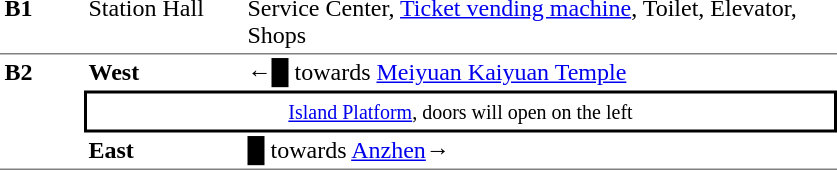<table table border=0 cellspacing=0 cellpadding=3>
<tr>
<td style="border-bottom:solid 1px gray;border-top:solid 0px gray;" width=50 valign=top><strong>B1</strong></td>
<td style="border-top:solid 0px gray;border-bottom:solid 1px gray;" width=100 valign=top>Station Hall</td>
<td style="border-top:solid 0px gray;border-bottom:solid 1px gray;" width=390 valign=top>Service Center, <a href='#'>Ticket vending machine</a>, Toilet, Elevator, Shops</td>
</tr>
<tr>
<td style="border-top:solid 0px gray;border-bottom:solid 1px gray;" width=50 rowspan=3 valign=top><strong>B2</strong></td>
<td style="border-top:solid 0px gray;" width=100><strong>West</strong></td>
<td style="border-top:solid 0px gray;" width=390>←<span>█</span> towards <a href='#'>Meiyuan Kaiyuan Temple</a></td>
</tr>
<tr>
<td style="border-top:solid 2px black;border-right:solid 2px black;border-left:solid 2px black;border-bottom:solid 2px black;text-align:center;" colspan=2><small><a href='#'>Island Platform</a>, doors will open on the left</small></td>
</tr>
<tr>
<td style="border-bottom:solid 1px gray;"><strong>East</strong></td>
<td style="border-bottom:solid 1px gray;"><span>█</span> towards <a href='#'>Anzhen</a>→</td>
</tr>
</table>
